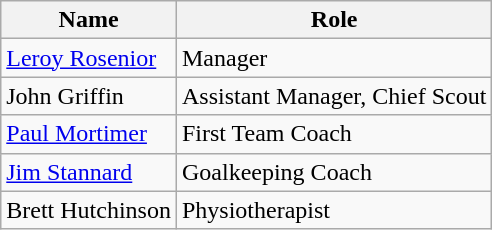<table class="wikitable">
<tr>
<th>Name</th>
<th>Role</th>
</tr>
<tr>
<td> <a href='#'>Leroy Rosenior</a></td>
<td>Manager</td>
</tr>
<tr>
<td> John Griffin</td>
<td>Assistant Manager, Chief Scout</td>
</tr>
<tr>
<td> <a href='#'>Paul Mortimer</a></td>
<td>First Team Coach</td>
</tr>
<tr>
<td> <a href='#'>Jim Stannard</a></td>
<td>Goalkeeping Coach</td>
</tr>
<tr>
<td> Brett Hutchinson</td>
<td>Physiotherapist</td>
</tr>
</table>
